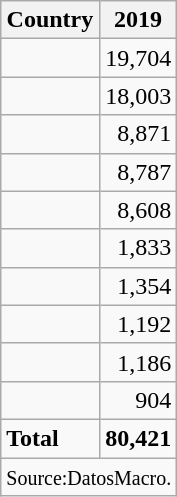<table class="sortable wikitable">
<tr>
<th>Country</th>
<th>2019</th>
</tr>
<tr>
<td></td>
<td align=right>19,704</td>
</tr>
<tr>
<td></td>
<td align=right>18,003</td>
</tr>
<tr>
<td></td>
<td align=right>8,871</td>
</tr>
<tr>
<td></td>
<td align=right>8,787</td>
</tr>
<tr>
<td></td>
<td align=right>8,608</td>
</tr>
<tr>
<td></td>
<td align=right>1,833</td>
</tr>
<tr>
<td></td>
<td align=right>1,354</td>
</tr>
<tr>
<td></td>
<td align=right>1,192</td>
</tr>
<tr>
<td></td>
<td align=right>1,186</td>
</tr>
<tr>
<td></td>
<td align=right>904</td>
</tr>
<tr>
<td><strong>Total</strong></td>
<td align=right><strong>80,421</strong></td>
</tr>
<tr>
<td colspan="5"><small>Source:DatosMacro.</small></td>
</tr>
</table>
